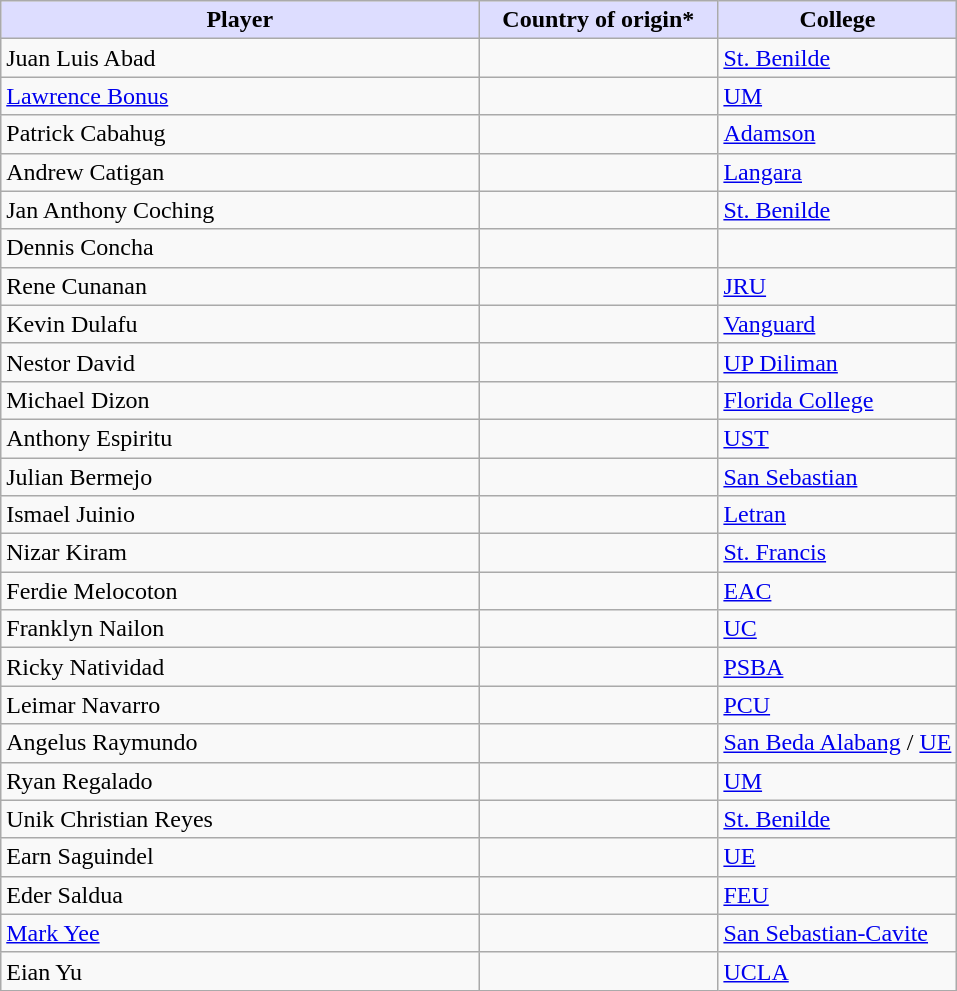<table class="wikitable">
<tr>
<th style="background:#DDDDFF;" width="50%">Player</th>
<th style="background:#DDDDFF;" width="25%">Country of origin*</th>
<th style="background:#DDDDFF;" width="25%">College</th>
</tr>
<tr>
<td>Juan Luis Abad</td>
<td></td>
<td><a href='#'>St. Benilde</a></td>
</tr>
<tr>
<td><a href='#'>Lawrence Bonus</a></td>
<td></td>
<td><a href='#'>UM</a></td>
</tr>
<tr>
<td>Patrick Cabahug</td>
<td></td>
<td><a href='#'>Adamson</a></td>
</tr>
<tr>
<td>Andrew Catigan</td>
<td></td>
<td><a href='#'>Langara</a></td>
</tr>
<tr>
<td>Jan Anthony Coching</td>
<td></td>
<td><a href='#'>St. Benilde</a></td>
</tr>
<tr>
<td>Dennis Concha</td>
<td></td>
<td></td>
</tr>
<tr>
<td>Rene Cunanan</td>
<td></td>
<td><a href='#'>JRU</a></td>
</tr>
<tr>
<td>Kevin Dulafu</td>
<td></td>
<td><a href='#'>Vanguard</a></td>
</tr>
<tr>
<td>Nestor David</td>
<td></td>
<td><a href='#'>UP Diliman</a></td>
</tr>
<tr>
<td>Michael Dizon</td>
<td></td>
<td><a href='#'>Florida College</a></td>
</tr>
<tr>
<td>Anthony Espiritu</td>
<td></td>
<td><a href='#'>UST</a></td>
</tr>
<tr>
<td>Julian Bermejo</td>
<td></td>
<td><a href='#'>San Sebastian</a></td>
</tr>
<tr>
<td>Ismael Juinio</td>
<td></td>
<td><a href='#'>Letran</a></td>
</tr>
<tr>
<td>Nizar Kiram</td>
<td></td>
<td><a href='#'>St. Francis</a></td>
</tr>
<tr>
<td>Ferdie Melocoton</td>
<td></td>
<td><a href='#'>EAC</a></td>
</tr>
<tr>
<td>Franklyn Nailon</td>
<td></td>
<td><a href='#'>UC</a></td>
</tr>
<tr>
<td>Ricky Natividad</td>
<td></td>
<td><a href='#'>PSBA</a></td>
</tr>
<tr>
<td>Leimar Navarro</td>
<td></td>
<td><a href='#'>PCU</a></td>
</tr>
<tr>
<td>Angelus Raymundo</td>
<td></td>
<td><a href='#'>San Beda Alabang</a> / <a href='#'>UE</a></td>
</tr>
<tr>
<td>Ryan Regalado</td>
<td></td>
<td><a href='#'>UM</a></td>
</tr>
<tr>
<td>Unik Christian Reyes</td>
<td></td>
<td><a href='#'>St. Benilde</a></td>
</tr>
<tr>
<td>Earn Saguindel</td>
<td></td>
<td><a href='#'>UE</a></td>
</tr>
<tr>
<td>Eder Saldua</td>
<td></td>
<td><a href='#'>FEU</a></td>
</tr>
<tr>
<td><a href='#'>Mark Yee</a></td>
<td></td>
<td><a href='#'>San Sebastian-Cavite</a></td>
</tr>
<tr>
<td>Eian Yu</td>
<td></td>
<td><a href='#'>UCLA</a></td>
</tr>
</table>
